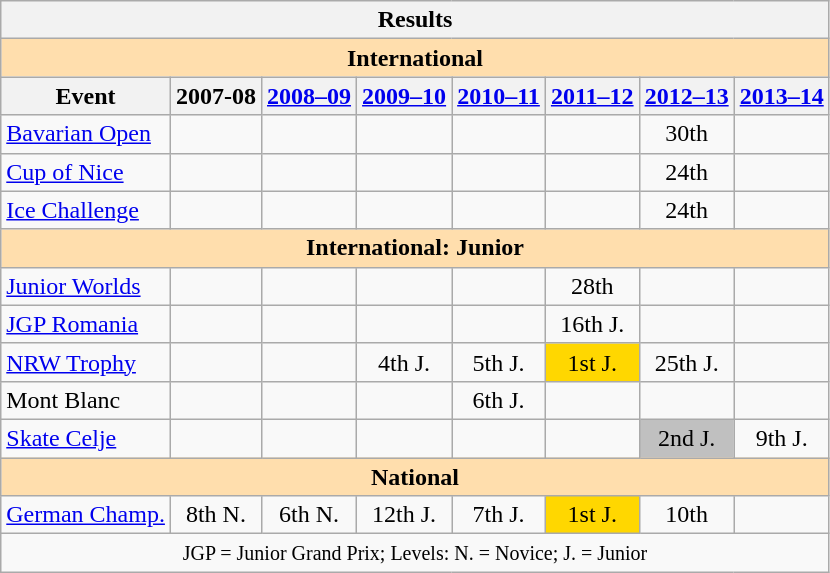<table class="wikitable" style="text-align:center">
<tr>
<th colspan=8 align=center><strong>Results</strong></th>
</tr>
<tr>
<th style="background-color: #ffdead; " colspan=8 align=center><strong>International</strong></th>
</tr>
<tr>
<th>Event</th>
<th>2007-08</th>
<th><a href='#'>2008–09</a></th>
<th><a href='#'>2009–10</a></th>
<th><a href='#'>2010–11</a></th>
<th><a href='#'>2011–12</a></th>
<th><a href='#'>2012–13</a></th>
<th><a href='#'>2013–14</a></th>
</tr>
<tr>
<td align=left><a href='#'>Bavarian Open</a></td>
<td></td>
<td></td>
<td></td>
<td></td>
<td></td>
<td>30th</td>
<td></td>
</tr>
<tr>
<td align=left><a href='#'>Cup of Nice</a></td>
<td></td>
<td></td>
<td></td>
<td></td>
<td></td>
<td>24th</td>
<td></td>
</tr>
<tr>
<td align=left><a href='#'>Ice Challenge</a></td>
<td></td>
<td></td>
<td></td>
<td></td>
<td></td>
<td>24th</td>
<td></td>
</tr>
<tr>
<th style="background-color: #ffdead; " colspan=8 align=center><strong>International: Junior</strong></th>
</tr>
<tr>
<td align=left><a href='#'>Junior Worlds</a></td>
<td></td>
<td></td>
<td></td>
<td></td>
<td>28th</td>
<td></td>
<td></td>
</tr>
<tr>
<td align=left><a href='#'>JGP Romania</a></td>
<td></td>
<td></td>
<td></td>
<td></td>
<td>16th J.</td>
<td></td>
<td></td>
</tr>
<tr>
<td align=left><a href='#'>NRW Trophy</a></td>
<td></td>
<td></td>
<td>4th J.</td>
<td>5th J.</td>
<td bgcolor=gold>1st J.</td>
<td>25th J.</td>
<td></td>
</tr>
<tr>
<td align=left>Mont Blanc</td>
<td></td>
<td></td>
<td></td>
<td>6th J.</td>
<td></td>
<td></td>
<td></td>
</tr>
<tr>
<td align=left><a href='#'>Skate Celje</a></td>
<td></td>
<td></td>
<td></td>
<td></td>
<td></td>
<td bgcolor=silver>2nd J.</td>
<td>9th J.</td>
</tr>
<tr>
<th style="background-color: #ffdead; " colspan=8 align=center><strong>National</strong></th>
</tr>
<tr>
<td align=left><a href='#'>German Champ.</a></td>
<td>8th N.</td>
<td>6th N.</td>
<td>12th J.</td>
<td>7th J.</td>
<td bgcolor=gold>1st J.</td>
<td>10th</td>
<td></td>
</tr>
<tr>
<td colspan=8 align=center><small> JGP = Junior Grand Prix; Levels: N. = Novice; J. = Junior </small></td>
</tr>
</table>
